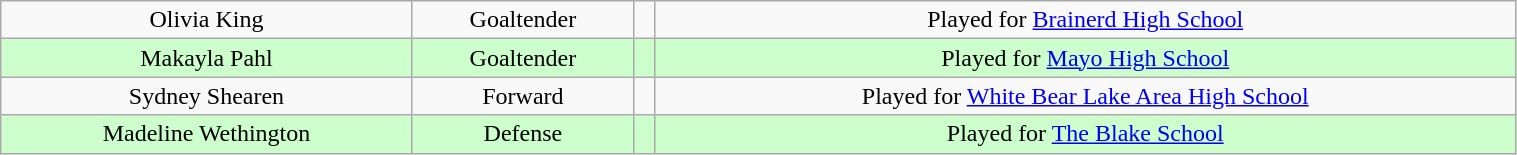<table class="wikitable" width="80%" style="text-align: center;">
<tr>
<td>Olivia King</td>
<td>Goaltender</td>
<td></td>
<td>Played for <a href='#'>Brainerd High School</a></td>
</tr>
<tr bgcolor="#cfc">
<td>Makayla Pahl</td>
<td>Goaltender</td>
<td></td>
<td>Played for <a href='#'>Mayo High School</a></td>
</tr>
<tr>
<td>Sydney Shearen</td>
<td>Forward</td>
<td></td>
<td>Played for <a href='#'>White Bear Lake Area High School</a></td>
</tr>
<tr bgcolor="#cfc">
<td>Madeline Wethington</td>
<td>Defense</td>
<td></td>
<td>Played for <a href='#'>The Blake School</a></td>
</tr>
</table>
